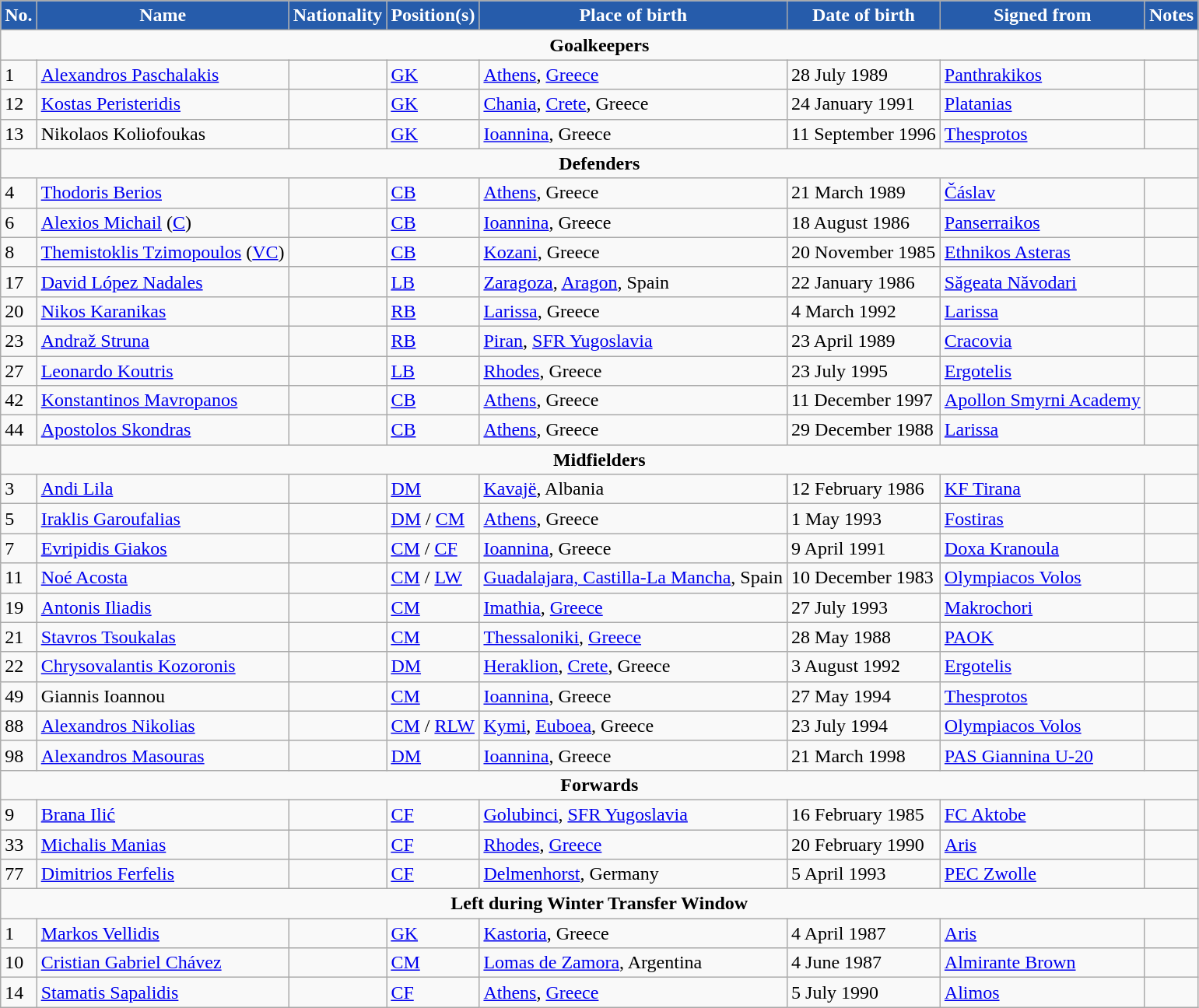<table class="wikitable">
<tr>
<th style="background:#265cab; color:white; text-align:center;">No.</th>
<th style="background:#265cab; color:white; text-align:center;">Name</th>
<th style="background:#265cab; color:white; text-align:center;">Nationality</th>
<th style="background:#265cab; color:white; text-align:center;">Position(s)</th>
<th style="background:#265cab; color:white; text-align:center;">Place of birth</th>
<th style="background:#265cab; color:white; text-align:center;">Date of birth</th>
<th style="background:#265cab; color:white; text-align:center;">Signed from</th>
<th style="background:#265cab; color:white; text-align:center;">Notes</th>
</tr>
<tr>
<td colspan="8" style="text-align:center;"><strong>Goalkeepers</strong></td>
</tr>
<tr>
<td>1</td>
<td><a href='#'>Alexandros Paschalakis</a></td>
<td></td>
<td><a href='#'>GK</a></td>
<td><a href='#'>Athens</a>, <a href='#'>Greece</a></td>
<td>28 July 1989</td>
<td> <a href='#'>Panthrakikos</a></td>
<td></td>
</tr>
<tr>
<td>12</td>
<td><a href='#'>Kostas Peristeridis</a></td>
<td></td>
<td><a href='#'>GK</a></td>
<td><a href='#'>Chania</a>, <a href='#'>Crete</a>, Greece</td>
<td>24 January 1991</td>
<td> <a href='#'>Platanias</a></td>
<td></td>
</tr>
<tr>
<td>13</td>
<td>Nikolaos Koliofoukas</td>
<td></td>
<td><a href='#'>GK</a></td>
<td><a href='#'>Ioannina</a>, Greece</td>
<td>11 September 1996</td>
<td> <a href='#'>Thesprotos</a></td>
<td></td>
</tr>
<tr>
<td colspan="8" style="text-align:center;"><strong>Defenders</strong></td>
</tr>
<tr>
<td>4</td>
<td><a href='#'>Thodoris Berios</a></td>
<td></td>
<td><a href='#'>CB</a></td>
<td><a href='#'>Athens</a>, Greece</td>
<td>21 March 1989</td>
<td> <a href='#'>Čáslav</a></td>
<td></td>
</tr>
<tr>
<td>6</td>
<td><a href='#'>Alexios Michail</a> (<a href='#'>C</a>)</td>
<td></td>
<td><a href='#'>CB</a></td>
<td><a href='#'>Ioannina</a>, Greece</td>
<td>18 August 1986</td>
<td> <a href='#'>Panserraikos</a></td>
<td></td>
</tr>
<tr>
<td>8</td>
<td><a href='#'>Themistoklis Tzimopoulos</a> (<a href='#'>VC</a>)</td>
<td></td>
<td><a href='#'>CB</a></td>
<td><a href='#'>Kozani</a>, Greece</td>
<td>20 November 1985</td>
<td> <a href='#'>Ethnikos Asteras</a></td>
<td></td>
</tr>
<tr>
<td>17</td>
<td><a href='#'>David López Nadales</a></td>
<td></td>
<td><a href='#'>LB</a></td>
<td><a href='#'>Zaragoza</a>, <a href='#'>Aragon</a>, Spain</td>
<td>22 January 1986</td>
<td> <a href='#'>Săgeata Năvodari</a></td>
<td></td>
</tr>
<tr>
<td>20</td>
<td><a href='#'>Nikos Karanikas</a></td>
<td></td>
<td><a href='#'>RB</a></td>
<td><a href='#'>Larissa</a>, Greece</td>
<td>4 March 1992</td>
<td> <a href='#'>Larissa</a></td>
<td></td>
</tr>
<tr>
<td>23</td>
<td><a href='#'>Andraž Struna</a></td>
<td></td>
<td><a href='#'>RB</a></td>
<td><a href='#'>Piran</a>, <a href='#'>SFR Yugoslavia</a></td>
<td>23 April 1989</td>
<td> <a href='#'>Cracovia</a></td>
<td></td>
</tr>
<tr>
<td>27</td>
<td><a href='#'>Leonardo Koutris</a></td>
<td></td>
<td><a href='#'>LB</a></td>
<td><a href='#'>Rhodes</a>, Greece</td>
<td>23 July 1995</td>
<td> <a href='#'>Ergotelis</a></td>
<td></td>
</tr>
<tr>
<td>42</td>
<td><a href='#'>Konstantinos Mavropanos</a></td>
<td></td>
<td><a href='#'>CB</a></td>
<td><a href='#'>Athens</a>, Greece</td>
<td>11 December 1997</td>
<td> <a href='#'>Apollon Smyrni Academy</a></td>
<td></td>
</tr>
<tr>
<td>44</td>
<td><a href='#'>Apostolos Skondras</a></td>
<td></td>
<td><a href='#'>CB</a></td>
<td><a href='#'>Athens</a>, Greece</td>
<td>29 December 1988</td>
<td> <a href='#'>Larissa</a></td>
<td></td>
</tr>
<tr>
<td colspan="8" style="text-align:center;"><strong>Midfielders</strong></td>
</tr>
<tr>
<td>3</td>
<td><a href='#'>Andi Lila</a></td>
<td></td>
<td><a href='#'>DM</a></td>
<td><a href='#'>Kavajë</a>, Albania</td>
<td>12 February 1986</td>
<td> <a href='#'>KF Tirana</a></td>
<td></td>
</tr>
<tr>
<td>5</td>
<td><a href='#'>Iraklis Garoufalias</a></td>
<td></td>
<td><a href='#'>DM</a> / <a href='#'>CM</a></td>
<td><a href='#'>Athens</a>, Greece</td>
<td>1 May 1993</td>
<td> <a href='#'>Fostiras</a></td>
<td></td>
</tr>
<tr>
<td>7</td>
<td><a href='#'>Evripidis Giakos</a></td>
<td></td>
<td><a href='#'>CM</a> / <a href='#'>CF</a></td>
<td><a href='#'>Ioannina</a>, Greece</td>
<td>9 April 1991</td>
<td> <a href='#'>Doxa Kranoula</a></td>
<td></td>
</tr>
<tr>
<td>11</td>
<td><a href='#'>Noé Acosta</a></td>
<td></td>
<td><a href='#'>CM</a> / <a href='#'>LW</a></td>
<td><a href='#'>Guadalajara, Castilla-La Mancha</a>, Spain</td>
<td>10 December 1983</td>
<td> <a href='#'>Olympiacos Volos</a></td>
<td></td>
</tr>
<tr>
<td>19</td>
<td><a href='#'>Antonis Iliadis</a></td>
<td></td>
<td><a href='#'>CM</a></td>
<td><a href='#'>Imathia</a>, <a href='#'>Greece</a></td>
<td>27 July 1993</td>
<td> <a href='#'>Makrochori</a></td>
<td></td>
</tr>
<tr>
<td>21</td>
<td><a href='#'>Stavros Tsoukalas</a></td>
<td></td>
<td><a href='#'>CM</a></td>
<td><a href='#'>Thessaloniki</a>, <a href='#'>Greece</a></td>
<td>28 May 1988</td>
<td> <a href='#'>PAOK</a></td>
<td></td>
</tr>
<tr>
<td>22</td>
<td><a href='#'>Chrysovalantis Kozoronis</a></td>
<td></td>
<td><a href='#'>DM</a></td>
<td><a href='#'>Heraklion</a>, <a href='#'>Crete</a>, Greece</td>
<td>3 August 1992</td>
<td> <a href='#'>Ergotelis</a></td>
<td></td>
</tr>
<tr>
<td>49</td>
<td>Giannis Ioannou</td>
<td></td>
<td><a href='#'>CM</a></td>
<td><a href='#'>Ioannina</a>, Greece</td>
<td>27 May 1994</td>
<td> <a href='#'>Thesprotos</a></td>
<td></td>
</tr>
<tr>
<td>88</td>
<td><a href='#'>Alexandros Nikolias</a></td>
<td></td>
<td><a href='#'>CM</a> / <a href='#'>RLW</a></td>
<td><a href='#'>Kymi</a>, <a href='#'>Euboea</a>, Greece</td>
<td>23 July 1994</td>
<td> <a href='#'>Olympiacos Volos</a></td>
<td></td>
</tr>
<tr>
<td>98</td>
<td><a href='#'>Alexandros Masouras</a></td>
<td></td>
<td><a href='#'>DM</a></td>
<td><a href='#'>Ioannina</a>, Greece</td>
<td>21 March 1998</td>
<td> <a href='#'>PAS Giannina U-20</a></td>
<td></td>
</tr>
<tr>
<td colspan="8" style="text-align:center;"><strong>Forwards</strong></td>
</tr>
<tr>
<td>9</td>
<td><a href='#'>Brana Ilić</a></td>
<td></td>
<td><a href='#'>CF</a></td>
<td><a href='#'>Golubinci</a>, <a href='#'>SFR Yugoslavia</a></td>
<td>16 February 1985</td>
<td> <a href='#'>FC Aktobe</a></td>
<td></td>
</tr>
<tr>
<td>33</td>
<td><a href='#'>Michalis Manias</a></td>
<td></td>
<td><a href='#'>CF</a></td>
<td><a href='#'>Rhodes</a>, <a href='#'>Greece</a></td>
<td>20 February 1990</td>
<td> <a href='#'>Aris</a></td>
<td></td>
</tr>
<tr>
<td>77</td>
<td><a href='#'>Dimitrios Ferfelis</a></td>
<td></td>
<td><a href='#'>CF</a></td>
<td><a href='#'>Delmenhorst</a>, Germany</td>
<td>5 April 1993</td>
<td> <a href='#'>PEC Zwolle</a></td>
<td></td>
</tr>
<tr>
<td colspan="8" style="text-align:center;"><strong>Left during Winter Transfer Window</strong></td>
</tr>
<tr>
<td>1</td>
<td><a href='#'>Markos Vellidis</a></td>
<td></td>
<td><a href='#'>GK</a></td>
<td><a href='#'>Kastoria</a>, Greece</td>
<td>4 April 1987</td>
<td> <a href='#'>Aris</a></td>
<td></td>
</tr>
<tr>
<td>10</td>
<td><a href='#'>Cristian Gabriel Chávez</a></td>
<td></td>
<td><a href='#'>CM</a></td>
<td><a href='#'>Lomas de Zamora</a>, Argentina</td>
<td>4 June 1987</td>
<td> <a href='#'>Almirante Brown</a></td>
<td></td>
</tr>
<tr>
<td>14</td>
<td><a href='#'>Stamatis Sapalidis</a></td>
<td></td>
<td><a href='#'>CF</a></td>
<td><a href='#'>Athens</a>, <a href='#'>Greece</a></td>
<td>5 July 1990</td>
<td> <a href='#'>Alimos</a></td>
<td></td>
</tr>
</table>
